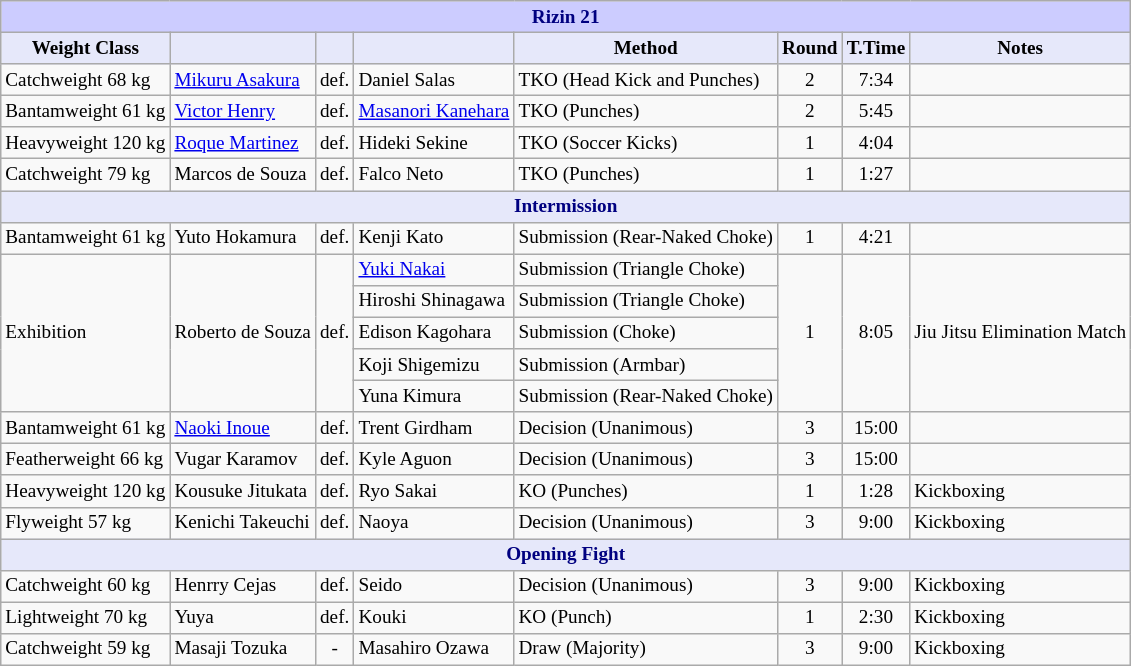<table class="wikitable" style="font-size: 80%;">
<tr>
<th colspan="8" style="background-color: #ccf; color: #000080; text-align: center;"><strong>Rizin 21</strong></th>
</tr>
<tr>
<th colspan="1" style="background-color: #E6E8FA; color: #000000; text-align: center;">Weight Class</th>
<th colspan="1" style="background-color: #E6E8FA; color: #000000; text-align: center;"></th>
<th colspan="1" style="background-color: #E6E8FA; color: #000000; text-align: center;"></th>
<th colspan="1" style="background-color: #E6E8FA; color: #000000; text-align: center;"></th>
<th colspan="1" style="background-color: #E6E8FA; color: #000000; text-align: center;">Method</th>
<th colspan="1" style="background-color: #E6E8FA; color: #000000; text-align: center;">Round</th>
<th colspan="1" style="background-color: #E6E8FA; color: #000000; text-align: center;">T.Time</th>
<th colspan="1" style="background-color: #E6E8FA; color: #000000; text-align: center;">Notes</th>
</tr>
<tr>
<td>Catchweight 68 kg</td>
<td> <a href='#'>Mikuru Asakura</a></td>
<td align=center>def.</td>
<td> Daniel Salas</td>
<td>TKO (Head Kick and Punches)</td>
<td align=center>2</td>
<td align=center>7:34</td>
<td></td>
</tr>
<tr>
<td>Bantamweight 61 kg</td>
<td> <a href='#'>Victor Henry</a></td>
<td align=center>def.</td>
<td> <a href='#'>Masanori Kanehara</a></td>
<td>TKO (Punches)</td>
<td align=center>2</td>
<td align=center>5:45</td>
<td></td>
</tr>
<tr>
<td>Heavyweight 120 kg</td>
<td> <a href='#'>Roque Martinez</a></td>
<td align=center>def.</td>
<td> Hideki Sekine</td>
<td>TKO (Soccer Kicks)</td>
<td align=center>1</td>
<td align=center>4:04</td>
<td></td>
</tr>
<tr>
<td>Catchweight 79 kg</td>
<td> Marcos de Souza</td>
<td align=center>def.</td>
<td> Falco Neto</td>
<td>TKO (Punches)</td>
<td align=center>1</td>
<td align=center>1:27</td>
<td></td>
</tr>
<tr>
<th colspan="8" style="background-color: #E6E8FA; color: #000080; text-align: center;"><strong>Intermission</strong></th>
</tr>
<tr>
<td>Bantamweight 61 kg</td>
<td> Yuto Hokamura</td>
<td align=center>def.</td>
<td> Kenji Kato</td>
<td>Submission (Rear-Naked Choke)</td>
<td align=center>1</td>
<td align=center>4:21</td>
<td></td>
</tr>
<tr>
<td rowspan=5>Exhibition</td>
<td rowspan=5> Roberto de Souza</td>
<td rowspan=5>def.</td>
<td> <a href='#'>Yuki Nakai</a></td>
<td>Submission (Triangle Choke)</td>
<td rowspan=5 align=center>1</td>
<td rowspan=5 align=center>8:05</td>
<td rowspan=5>Jiu Jitsu Elimination Match</td>
</tr>
<tr>
<td> Hiroshi Shinagawa</td>
<td>Submission (Triangle Choke)</td>
</tr>
<tr>
<td> Edison Kagohara</td>
<td>Submission (Choke)</td>
</tr>
<tr>
<td> Koji Shigemizu</td>
<td>Submission (Armbar)</td>
</tr>
<tr>
<td> Yuna Kimura</td>
<td>Submission (Rear-Naked Choke)</td>
</tr>
<tr>
<td>Bantamweight 61 kg</td>
<td> <a href='#'>Naoki Inoue</a></td>
<td align=center>def.</td>
<td> Trent Girdham</td>
<td>Decision (Unanimous)</td>
<td align=center>3</td>
<td align=center>15:00</td>
<td></td>
</tr>
<tr>
<td>Featherweight 66 kg</td>
<td> Vugar Karamov</td>
<td align=center>def.</td>
<td> Kyle Aguon</td>
<td>Decision (Unanimous)</td>
<td align=center>3</td>
<td align=center>15:00</td>
<td></td>
</tr>
<tr>
<td>Heavyweight 120 kg</td>
<td> Kousuke Jitukata</td>
<td align=center>def.</td>
<td> Ryo Sakai</td>
<td>KO (Punches)</td>
<td align=center>1</td>
<td align=center>1:28</td>
<td>Kickboxing</td>
</tr>
<tr>
<td>Flyweight 57 kg</td>
<td> Kenichi Takeuchi</td>
<td align=center>def.</td>
<td> Naoya</td>
<td>Decision (Unanimous)</td>
<td align=center>3</td>
<td align=center>9:00</td>
<td>Kickboxing</td>
</tr>
<tr>
<th colspan="8" style="background-color: #E6E8FA; color: #000080; text-align: center;"><strong>Opening Fight</strong></th>
</tr>
<tr>
<td>Catchweight 60 kg</td>
<td> Henrry Cejas</td>
<td align=center>def.</td>
<td> Seido</td>
<td>Decision (Unanimous)</td>
<td align=center>3</td>
<td align=center>9:00</td>
<td>Kickboxing</td>
</tr>
<tr>
<td>Lightweight 70 kg</td>
<td> Yuya</td>
<td align=center>def.</td>
<td> Kouki</td>
<td>KO (Punch)</td>
<td align=center>1</td>
<td align=center>2:30</td>
<td>Kickboxing</td>
</tr>
<tr>
<td>Catchweight 59 kg</td>
<td> Masaji Tozuka</td>
<td align=center>-</td>
<td> Masahiro Ozawa</td>
<td>Draw (Majority)</td>
<td align=center>3</td>
<td align=center>9:00</td>
<td>Kickboxing</td>
</tr>
</table>
